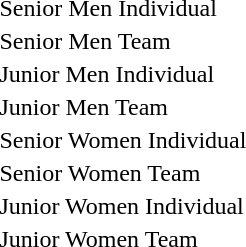<table>
<tr>
<td>Senior Men Individual</td>
<td></td>
<td></td>
<td></td>
</tr>
<tr>
<td>Senior Men Team</td>
<td></td>
<td></td>
<td></td>
</tr>
<tr>
<td>Junior Men Individual</td>
<td></td>
<td></td>
<td></td>
</tr>
<tr>
<td>Junior Men Team</td>
<td></td>
<td></td>
<td></td>
</tr>
<tr>
<td>Senior Women Individual</td>
<td></td>
<td></td>
<td></td>
</tr>
<tr>
<td>Senior Women Team</td>
<td></td>
<td></td>
<td></td>
</tr>
<tr>
<td>Junior Women Individual</td>
<td></td>
<td></td>
<td></td>
</tr>
<tr>
<td>Junior Women Team</td>
<td></td>
<td></td>
<td></td>
</tr>
</table>
